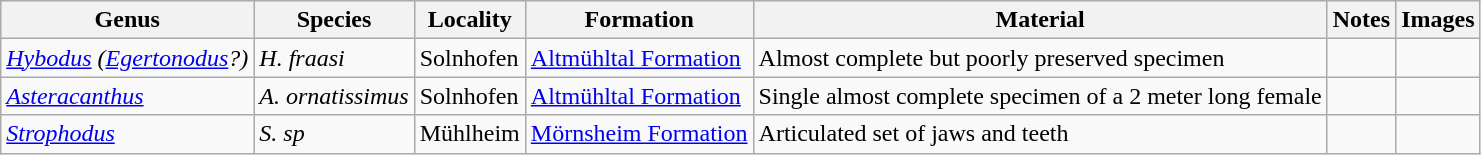<table class="wikitable">
<tr>
<th>Genus</th>
<th>Species</th>
<th>Locality</th>
<th>Formation</th>
<th>Material</th>
<th>Notes</th>
<th>Images</th>
</tr>
<tr>
<td><em><a href='#'>Hybodus</a> (<a href='#'>Egertonodus</a>?)</em></td>
<td><em>H. fraasi</em></td>
<td>Solnhofen</td>
<td><a href='#'>Altmühltal Formation</a></td>
<td>Almost complete but poorly preserved specimen</td>
<td></td>
<td></td>
</tr>
<tr>
<td><em><a href='#'>Asteracanthus</a></em></td>
<td><em>A. ornatissimus</em></td>
<td>Solnhofen</td>
<td><a href='#'>Altmühltal Formation</a></td>
<td>Single almost complete specimen of a 2 meter long female</td>
<td></td>
<td></td>
</tr>
<tr>
<td><em><a href='#'>Strophodus</a></em></td>
<td><em>S. sp</em></td>
<td>Mühlheim</td>
<td><a href='#'>Mörnsheim Formation</a></td>
<td>Articulated set of jaws and teeth</td>
<td></td>
<td></td>
</tr>
</table>
